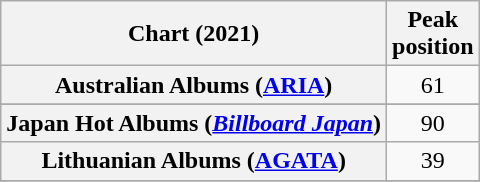<table class="wikitable sortable plainrowheaders" style="text-align:center">
<tr>
<th scope="col">Chart (2021)</th>
<th scope="col">Peak<br>position</th>
</tr>
<tr>
<th scope="row">Australian Albums (<a href='#'>ARIA</a>)</th>
<td>61</td>
</tr>
<tr>
</tr>
<tr>
</tr>
<tr>
</tr>
<tr>
</tr>
<tr>
</tr>
<tr>
</tr>
<tr>
</tr>
<tr>
</tr>
<tr>
<th scope="row">Japan Hot Albums (<em><a href='#'>Billboard Japan</a></em>)</th>
<td>90</td>
</tr>
<tr>
<th scope="row">Lithuanian Albums (<a href='#'>AGATA</a>)</th>
<td>39</td>
</tr>
<tr>
</tr>
<tr>
</tr>
<tr>
</tr>
<tr>
</tr>
<tr>
</tr>
<tr>
</tr>
<tr>
</tr>
<tr>
</tr>
<tr>
</tr>
</table>
